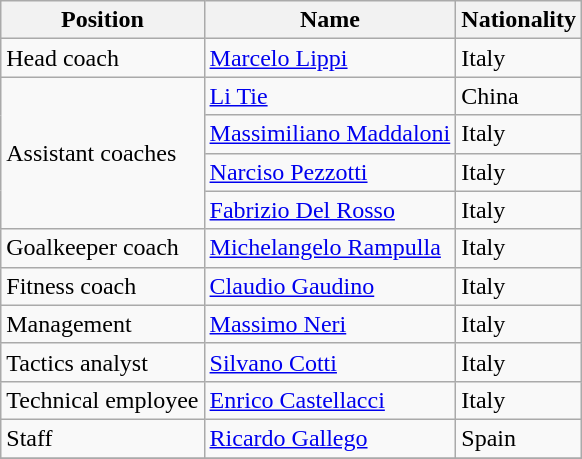<table class="wikitable">
<tr>
<th>Position</th>
<th>Name</th>
<th>Nationality</th>
</tr>
<tr>
<td>Head coach</td>
<td><a href='#'>Marcelo Lippi</a></td>
<td> Italy</td>
</tr>
<tr>
<td rowspan=4>Assistant coaches</td>
<td><a href='#'>Li Tie</a></td>
<td> China</td>
</tr>
<tr>
<td><a href='#'>Massimiliano Maddaloni</a></td>
<td> Italy</td>
</tr>
<tr>
<td><a href='#'>Narciso Pezzotti</a></td>
<td> Italy</td>
</tr>
<tr>
<td><a href='#'>Fabrizio Del Rosso</a></td>
<td> Italy</td>
</tr>
<tr>
<td>Goalkeeper coach</td>
<td><a href='#'>Michelangelo Rampulla</a></td>
<td> Italy</td>
</tr>
<tr>
<td>Fitness coach</td>
<td><a href='#'>Claudio Gaudino</a></td>
<td> Italy</td>
</tr>
<tr>
<td>Management</td>
<td><a href='#'>Massimo Neri</a></td>
<td> Italy</td>
</tr>
<tr>
<td>Tactics analyst</td>
<td><a href='#'>Silvano Cotti</a></td>
<td> Italy</td>
</tr>
<tr>
<td>Technical employee</td>
<td><a href='#'>Enrico Castellacci</a></td>
<td> Italy</td>
</tr>
<tr>
<td>Staff</td>
<td><a href='#'>Ricardo Gallego</a></td>
<td> Spain</td>
</tr>
<tr>
</tr>
</table>
